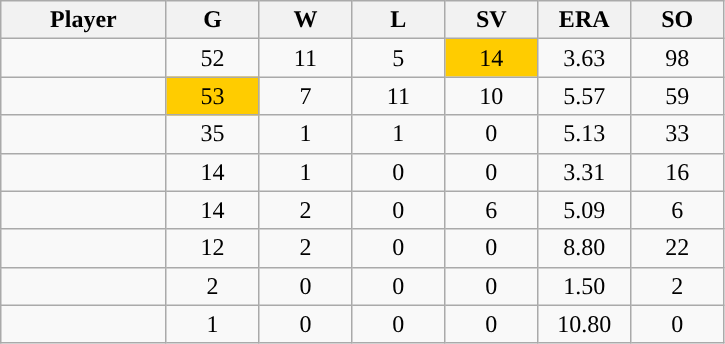<table class="wikitable sortable">
<tr>
<th width="16%">Player</th>
<th width="9%">G</th>
<th width="9%">W</th>
<th width="9%">L</th>
<th width="9%">SV</th>
<th width="9%">ERA</th>
<th width="9%">SO</th>
</tr>
<tr align="center">
<td></td>
<td>52</td>
<td>11</td>
<td>5</td>
<td style="background:#fc0;">14</td>
<td>3.63</td>
<td>98</td>
</tr>
<tr align=center>
<td></td>
<td style="background:#fc0;">53</td>
<td>7</td>
<td>11</td>
<td>10</td>
<td>5.57</td>
<td>59</td>
</tr>
<tr align="center">
<td></td>
<td>35</td>
<td>1</td>
<td>1</td>
<td>0</td>
<td>5.13</td>
<td>33</td>
</tr>
<tr align="center">
<td></td>
<td>14</td>
<td>1</td>
<td>0</td>
<td>0</td>
<td>3.31</td>
<td>16</td>
</tr>
<tr align="center">
<td></td>
<td>14</td>
<td>2</td>
<td>0</td>
<td>6</td>
<td>5.09</td>
<td>6</td>
</tr>
<tr align="center">
<td></td>
<td>12</td>
<td>2</td>
<td>0</td>
<td>0</td>
<td>8.80</td>
<td>22</td>
</tr>
<tr align="center">
<td></td>
<td>2</td>
<td>0</td>
<td>0</td>
<td>0</td>
<td>1.50</td>
<td>2</td>
</tr>
<tr align="center">
<td></td>
<td>1</td>
<td>0</td>
<td>0</td>
<td>0</td>
<td>10.80</td>
<td>0</td>
</tr>
</table>
